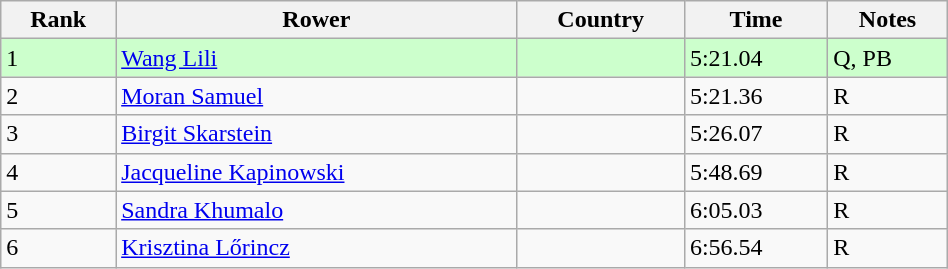<table class="wikitable" width=50%>
<tr>
<th>Rank</th>
<th>Rower</th>
<th>Country</th>
<th>Time</th>
<th>Notes</th>
</tr>
<tr bgcolor=ccffcc>
<td>1</td>
<td><a href='#'>Wang Lili</a></td>
<td></td>
<td>5:21.04</td>
<td>Q, PB</td>
</tr>
<tr>
<td>2</td>
<td><a href='#'>Moran Samuel</a></td>
<td></td>
<td>5:21.36</td>
<td>R</td>
</tr>
<tr>
<td>3</td>
<td><a href='#'>Birgit Skarstein</a></td>
<td></td>
<td>5:26.07</td>
<td>R</td>
</tr>
<tr>
<td>4</td>
<td><a href='#'>Jacqueline Kapinowski</a></td>
<td></td>
<td>5:48.69</td>
<td>R</td>
</tr>
<tr>
<td>5</td>
<td><a href='#'>Sandra Khumalo</a></td>
<td></td>
<td>6:05.03</td>
<td>R</td>
</tr>
<tr>
<td>6</td>
<td><a href='#'>Krisztina Lőrincz</a></td>
<td></td>
<td>6:56.54</td>
<td>R</td>
</tr>
</table>
